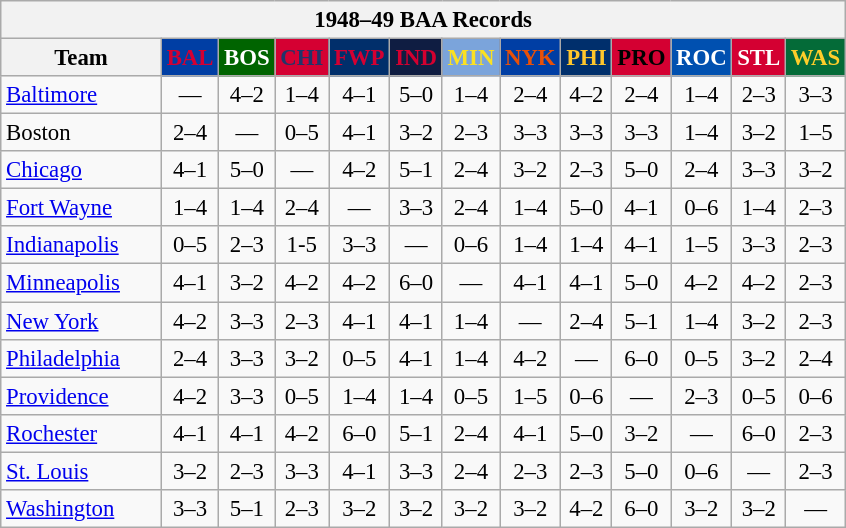<table class="wikitable" style="font-size:95%; text-align:center;">
<tr>
<th colspan=14>1948–49 BAA Records</th>
</tr>
<tr>
<th width=100>Team</th>
<th style="background:#003EA4;color:#D30032;width=35">BAL</th>
<th style="background:#006400;color:#FFFFFF;width=35">BOS</th>
<th style="background:#D50032;color:#22356A;width=35">CHI</th>
<th style="background:#012F6B;color:#D40032;width=35">FWP</th>
<th style="background:#0F1D42;color:#D40030;width=35">IND</th>
<th style="background:#7BA4DB;color:#FBE122;width=35">MIN</th>
<th style="background:#003EA4;color:#E85109;width=35">NYK</th>
<th style="background:#002F6C;color:#FFC72C;width=35">PHI</th>
<th style="background:#D40032;color:#000000;width=35">PRO</th>
<th style="background:#0050B0;color:#FFFFFF;width=35">ROC</th>
<th style="background:#D40032;color:#FFFFFF;width=35">STL</th>
<th style="background:#046B38;color:#FECD2A;width=35">WAS</th>
</tr>
<tr>
<td style="text-align:left;"><a href='#'>Baltimore</a></td>
<td>—</td>
<td>4–2</td>
<td>1–4</td>
<td>4–1</td>
<td>5–0</td>
<td>1–4</td>
<td>2–4</td>
<td>4–2</td>
<td>2–4</td>
<td>1–4</td>
<td>2–3</td>
<td>3–3</td>
</tr>
<tr>
<td style="text-align:left;">Boston</td>
<td>2–4</td>
<td>—</td>
<td>0–5</td>
<td>4–1</td>
<td>3–2</td>
<td>2–3</td>
<td>3–3</td>
<td>3–3</td>
<td>3–3</td>
<td>1–4</td>
<td>3–2</td>
<td>1–5</td>
</tr>
<tr>
<td style="text-align:left;"><a href='#'>Chicago</a></td>
<td>4–1</td>
<td>5–0</td>
<td>—</td>
<td>4–2</td>
<td>5–1</td>
<td>2–4</td>
<td>3–2</td>
<td>2–3</td>
<td>5–0</td>
<td>2–4</td>
<td>3–3</td>
<td>3–2</td>
</tr>
<tr>
<td style="text-align:left;"><a href='#'>Fort Wayne</a></td>
<td>1–4</td>
<td>1–4</td>
<td>2–4</td>
<td>—</td>
<td>3–3</td>
<td>2–4</td>
<td>1–4</td>
<td>5–0</td>
<td>4–1</td>
<td>0–6</td>
<td>1–4</td>
<td>2–3</td>
</tr>
<tr>
<td style="text-align:left;"><a href='#'>Indianapolis</a></td>
<td>0–5</td>
<td>2–3</td>
<td>1-5</td>
<td>3–3</td>
<td>—</td>
<td>0–6</td>
<td>1–4</td>
<td>1–4</td>
<td>4–1</td>
<td>1–5</td>
<td>3–3</td>
<td>2–3</td>
</tr>
<tr>
<td style="text-align:left;"><a href='#'>Minneapolis</a></td>
<td>4–1</td>
<td>3–2</td>
<td>4–2</td>
<td>4–2</td>
<td>6–0</td>
<td>—</td>
<td>4–1</td>
<td>4–1</td>
<td>5–0</td>
<td>4–2</td>
<td>4–2</td>
<td>2–3</td>
</tr>
<tr>
<td style="text-align:left;"><a href='#'>New York</a></td>
<td>4–2</td>
<td>3–3</td>
<td>2–3</td>
<td>4–1</td>
<td>4–1</td>
<td>1–4</td>
<td>—</td>
<td>2–4</td>
<td>5–1</td>
<td>1–4</td>
<td>3–2</td>
<td>2–3</td>
</tr>
<tr>
<td style="text-align:left;"><a href='#'>Philadelphia</a></td>
<td>2–4</td>
<td>3–3</td>
<td>3–2</td>
<td>0–5</td>
<td>4–1</td>
<td>1–4</td>
<td>4–2</td>
<td>—</td>
<td>6–0</td>
<td>0–5</td>
<td>3–2</td>
<td>2–4</td>
</tr>
<tr>
<td style="text-align:left;"><a href='#'>Providence</a></td>
<td>4–2</td>
<td>3–3</td>
<td>0–5</td>
<td>1–4</td>
<td>1–4</td>
<td>0–5</td>
<td>1–5</td>
<td>0–6</td>
<td>—</td>
<td>2–3</td>
<td>0–5</td>
<td>0–6</td>
</tr>
<tr>
<td style="text-align:left;"><a href='#'>Rochester</a></td>
<td>4–1</td>
<td>4–1</td>
<td>4–2</td>
<td>6–0</td>
<td>5–1</td>
<td>2–4</td>
<td>4–1</td>
<td>5–0</td>
<td>3–2</td>
<td>—</td>
<td>6–0</td>
<td>2–3</td>
</tr>
<tr>
<td style="text-align:left;"><a href='#'>St. Louis</a></td>
<td>3–2</td>
<td>2–3</td>
<td>3–3</td>
<td>4–1</td>
<td>3–3</td>
<td>2–4</td>
<td>2–3</td>
<td>2–3</td>
<td>5–0</td>
<td>0–6</td>
<td>—</td>
<td>2–3</td>
</tr>
<tr>
<td style="text-align:left;"><a href='#'>Washington</a></td>
<td>3–3</td>
<td>5–1</td>
<td>2–3</td>
<td>3–2</td>
<td>3–2</td>
<td>3–2</td>
<td>3–2</td>
<td>4–2</td>
<td>6–0</td>
<td>3–2</td>
<td>3–2</td>
<td>—</td>
</tr>
</table>
